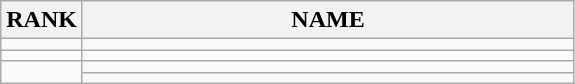<table class="wikitable">
<tr>
<th>RANK</th>
<th style="width: 20em">NAME</th>
</tr>
<tr>
<td align="center"></td>
<td></td>
</tr>
<tr>
<td align="center"></td>
<td></td>
</tr>
<tr>
<td rowspan=2 align="center"></td>
<td></td>
</tr>
<tr>
<td></td>
</tr>
</table>
